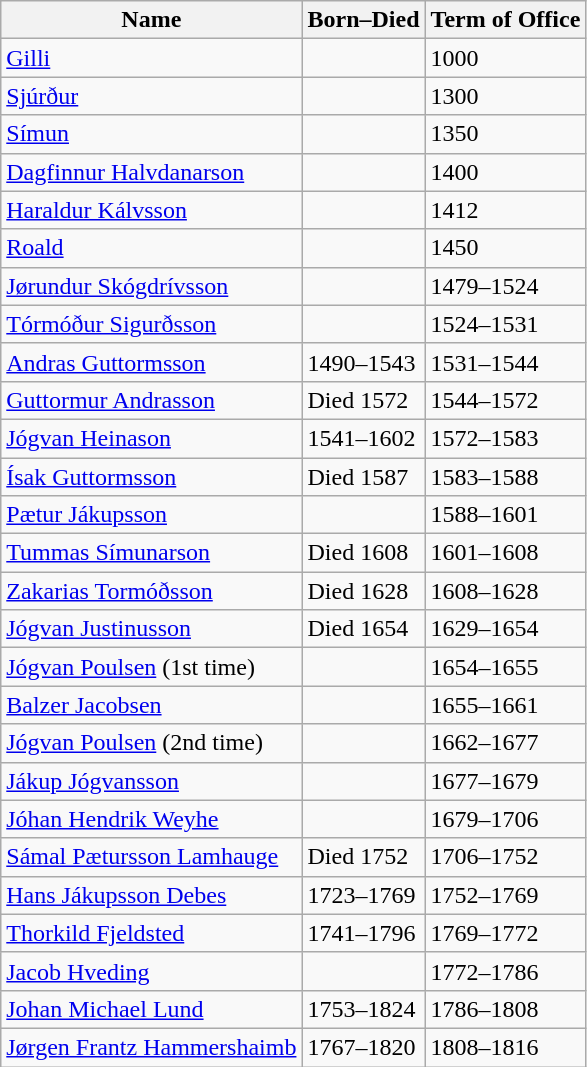<table class="wikitable">
<tr>
<th>Name</th>
<th>Born–Died</th>
<th>Term of Office</th>
</tr>
<tr>
<td><a href='#'>Gilli</a></td>
<td></td>
<td> 1000</td>
</tr>
<tr>
<td><a href='#'>Sjúrður</a></td>
<td></td>
<td> 1300</td>
</tr>
<tr>
<td><a href='#'>Símun</a></td>
<td></td>
<td> 1350</td>
</tr>
<tr>
<td><a href='#'>Dagfinnur Halvdanarson</a></td>
<td></td>
<td> 1400</td>
</tr>
<tr>
<td><a href='#'>Haraldur Kálvsson</a></td>
<td></td>
<td> 1412</td>
</tr>
<tr>
<td><a href='#'>Roald</a></td>
<td></td>
<td> 1450</td>
</tr>
<tr>
<td><a href='#'>Jørundur Skógdrívsson</a></td>
<td></td>
<td>1479–1524</td>
</tr>
<tr>
<td><a href='#'>Tórmóður Sigurðsson</a></td>
<td></td>
<td>1524–1531</td>
</tr>
<tr>
<td><a href='#'>Andras Guttormsson</a></td>
<td> 1490–1543</td>
<td>1531–1544</td>
</tr>
<tr>
<td><a href='#'>Guttormur Andrasson</a></td>
<td>Died 1572</td>
<td>1544–1572</td>
</tr>
<tr>
<td><a href='#'>Jógvan Heinason</a></td>
<td>1541–1602</td>
<td>1572–1583</td>
</tr>
<tr>
<td><a href='#'>Ísak Guttormsson</a></td>
<td>Died 1587</td>
<td>1583–1588</td>
</tr>
<tr>
<td><a href='#'>Pætur Jákupsson</a></td>
<td></td>
<td>1588–1601</td>
</tr>
<tr>
<td><a href='#'>Tummas Símunarson</a></td>
<td>Died 1608</td>
<td>1601–1608</td>
</tr>
<tr>
<td><a href='#'>Zakarias Tormóðsson</a></td>
<td>Died 1628</td>
<td>1608–1628</td>
</tr>
<tr>
<td><a href='#'>Jógvan Justinusson</a></td>
<td>Died 1654</td>
<td>1629–1654</td>
</tr>
<tr>
<td><a href='#'>Jógvan Poulsen</a> (1st time)</td>
<td></td>
<td>1654–1655</td>
</tr>
<tr>
<td><a href='#'>Balzer Jacobsen</a></td>
<td></td>
<td>1655–1661</td>
</tr>
<tr>
<td><a href='#'>Jógvan Poulsen</a> (2nd time)</td>
<td></td>
<td>1662–1677</td>
</tr>
<tr>
<td><a href='#'>Jákup Jógvansson</a></td>
<td></td>
<td>1677–1679</td>
</tr>
<tr>
<td><a href='#'>Jóhan Hendrik Weyhe</a></td>
<td></td>
<td>1679–1706</td>
</tr>
<tr>
<td><a href='#'>Sámal Pætursson Lamhauge</a></td>
<td>Died 1752</td>
<td>1706–1752</td>
</tr>
<tr>
<td><a href='#'>Hans Jákupsson Debes</a></td>
<td>1723–1769</td>
<td>1752–1769</td>
</tr>
<tr>
<td><a href='#'>Thorkild Fjeldsted</a></td>
<td>1741–1796</td>
<td>1769–1772</td>
</tr>
<tr>
<td><a href='#'>Jacob Hveding</a></td>
<td></td>
<td>1772–1786</td>
</tr>
<tr>
<td><a href='#'>Johan Michael Lund</a></td>
<td>1753–1824</td>
<td>1786–1808</td>
</tr>
<tr>
<td><a href='#'>Jørgen Frantz Hammershaimb</a></td>
<td>1767–1820</td>
<td>1808–1816</td>
</tr>
</table>
